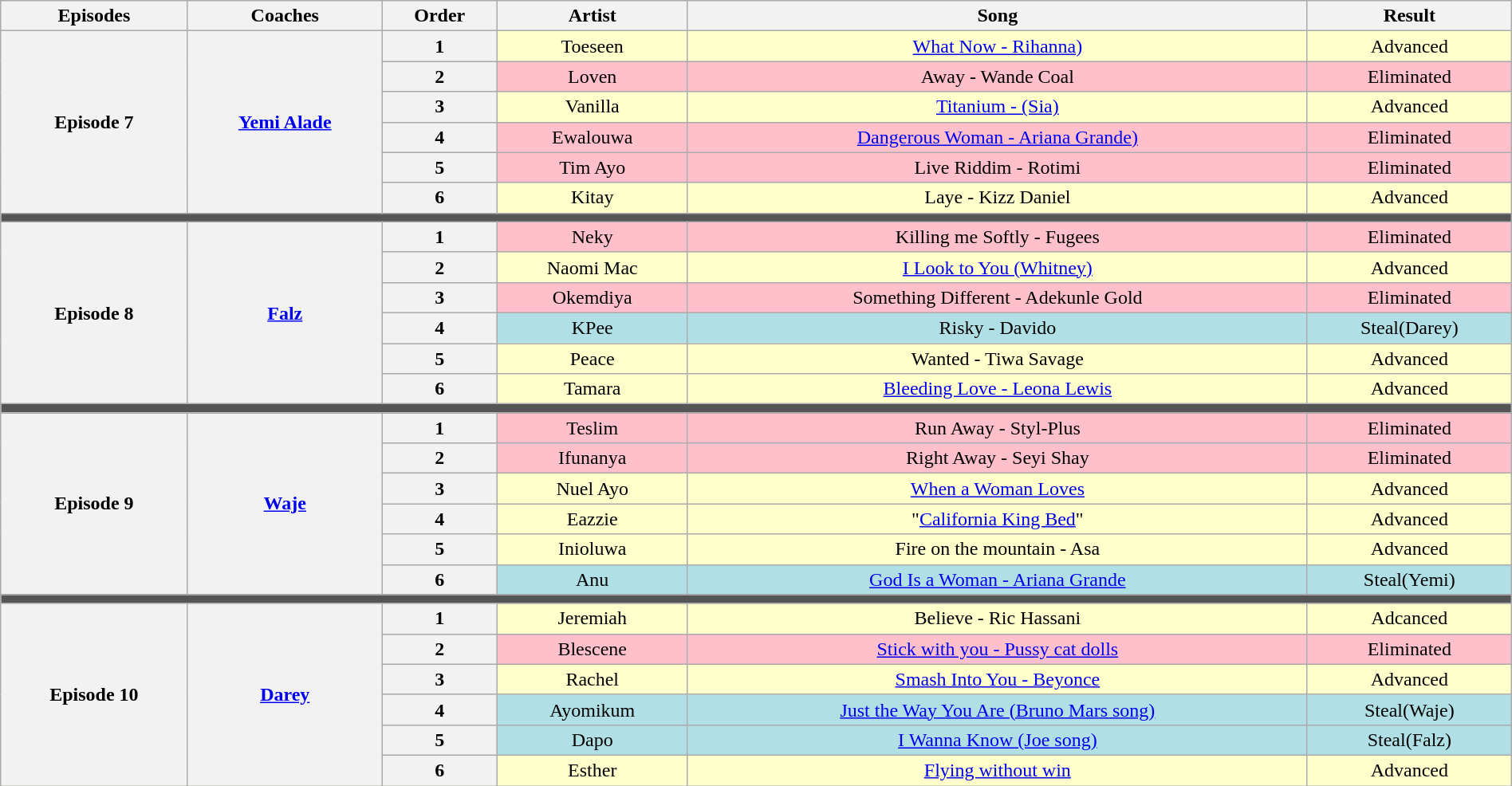<table class="wikitable" style="text-align: center; width:100%">
<tr>
<th>Episodes</th>
<th>Coaches</th>
<th>Order</th>
<th>Artist</th>
<th>Song</th>
<th>Result</th>
</tr>
<tr style="background:#FFFFCC"|>
<th rowspan="6">Episode 7 <br> </th>
<th rowspan="6"><a href='#'>Yemi Alade</a></th>
<th>1</th>
<td>Toeseen</td>
<td><a href='#'>What Now - Rihanna)</a></td>
<td>Advanced</td>
</tr>
<tr style="background:pink"|>
<th>2</th>
<td>Loven</td>
<td>Away - Wande Coal</td>
<td>Eliminated</td>
</tr>
<tr style="background:#FFFFCC"|>
<th>3</th>
<td>Vanilla</td>
<td><a href='#'>Titanium - (Sia)</a></td>
<td>Advanced</td>
</tr>
<tr style="background:pink"|>
<th>4</th>
<td>Ewalouwa</td>
<td><a href='#'>Dangerous Woman - Ariana Grande)</a></td>
<td>Eliminated</td>
</tr>
<tr style="background:pink"|>
<th>5</th>
<td>Tim Ayo</td>
<td>Live Riddim - Rotimi</td>
<td>Eliminated</td>
</tr>
<tr style="background:#FFFFCC"|>
<th>6</th>
<td>Kitay</td>
<td>Laye - Kizz Daniel</td>
<td>Advanced</td>
</tr>
<tr>
<td colspan="6" style="background:#555"></td>
</tr>
<tr style="background:pink"|>
<th rowspan="6">Episode 8 <br> </th>
<th rowspan="6"><a href='#'>Falz</a></th>
<th>1</th>
<td>Neky</td>
<td>Killing me Softly - Fugees</td>
<td>Eliminated</td>
</tr>
<tr style="background:#FFFFCC"|>
<th>2</th>
<td>Naomi Mac</td>
<td><a href='#'>I Look to You (Whitney)</a></td>
<td>Advanced</td>
</tr>
<tr style="background:pink"|>
<th>3</th>
<td>Okemdiya</td>
<td>Something Different - Adekunle Gold</td>
<td>Eliminated</td>
</tr>
<tr style="background:#b0e0e6"|>
<th>4</th>
<td>KPee</td>
<td>Risky - Davido</td>
<td>Steal(Darey)</td>
</tr>
<tr style="background:#FFFFCC"|>
<th>5</th>
<td>Peace</td>
<td>Wanted - Tiwa Savage</td>
<td>Advanced</td>
</tr>
<tr style="background:#FFFFCC"|>
<th>6</th>
<td>Tamara</td>
<td><a href='#'>Bleeding Love - Leona Lewis</a></td>
<td>Advanced</td>
</tr>
<tr>
<td colspan="6" style="background:#555"></td>
</tr>
<tr style="background:pink"|>
<th rowspan="6">Episode 9 <br> </th>
<th rowspan="6"><a href='#'>Waje</a></th>
<th>1</th>
<td>Teslim</td>
<td>Run Away - Styl-Plus</td>
<td>Eliminated</td>
</tr>
<tr style="background:pink"|>
<th>2</th>
<td>Ifunanya</td>
<td>Right Away - Seyi Shay</td>
<td>Eliminated</td>
</tr>
<tr style="background:#FFFFCC"|>
<th>3</th>
<td>Nuel Ayo</td>
<td><a href='#'>When a Woman Loves</a></td>
<td>Advanced</td>
</tr>
<tr style="background:#FFFFCC"|>
<th>4</th>
<td>Eazzie</td>
<td>"<a href='#'>California King Bed</a>"</td>
<td>Advanced</td>
</tr>
<tr style="background:#FFFFCC"|>
<th>5</th>
<td>Inioluwa</td>
<td>Fire on the mountain - Asa</td>
<td>Advanced</td>
</tr>
<tr style="background:#b0e0e6"|>
<th>6</th>
<td>Anu</td>
<td><a href='#'>God Is a Woman - Ariana Grande</a></td>
<td>Steal(Yemi)</td>
</tr>
<tr>
<td colspan="6" style="background:#555"></td>
</tr>
<tr style="background:#FFFFCC"|>
<th rowspan="6">Episode 10 <br> </th>
<th rowspan="6"><a href='#'>Darey</a></th>
<th>1</th>
<td>Jeremiah</td>
<td>Believe - Ric Hassani</td>
<td>Adcanced</td>
</tr>
<tr style="background:pink"|>
<th>2</th>
<td>Blescene</td>
<td><a href='#'>Stick with you - Pussy cat dolls</a></td>
<td>Eliminated</td>
</tr>
<tr style="background:#FFFFCC"|>
<th>3</th>
<td>Rachel</td>
<td><a href='#'>Smash Into You - Beyonce</a></td>
<td>Advanced</td>
</tr>
<tr style="background:#b0e0e6"|>
<th>4</th>
<td>Ayomikum</td>
<td><a href='#'>Just the Way You Are (Bruno Mars song)</a></td>
<td>Steal(Waje)</td>
</tr>
<tr style="background:#b0e0e6"|>
<th>5</th>
<td>Dapo</td>
<td><a href='#'>I Wanna Know (Joe song)</a></td>
<td>Steal(Falz)</td>
</tr>
<tr style="background:#FFFFCC"|>
<th>6</th>
<td>Esther</td>
<td><a href='#'>Flying without win</a></td>
<td>Advanced</td>
</tr>
</table>
